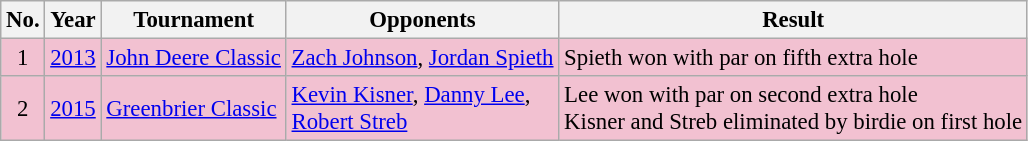<table class="wikitable" style="font-size:95%;">
<tr>
<th>No.</th>
<th>Year</th>
<th>Tournament</th>
<th>Opponents</th>
<th>Result</th>
</tr>
<tr style="background:#F2C1D1;">
<td align=center>1</td>
<td><a href='#'>2013</a></td>
<td><a href='#'>John Deere Classic</a></td>
<td> <a href='#'>Zach Johnson</a>,  <a href='#'>Jordan Spieth</a></td>
<td>Spieth won with par on fifth extra hole</td>
</tr>
<tr style="background:#F2C1D1;">
<td align=center>2</td>
<td><a href='#'>2015</a></td>
<td><a href='#'>Greenbrier Classic</a></td>
<td> <a href='#'>Kevin Kisner</a>,  <a href='#'>Danny Lee</a>,<br> <a href='#'>Robert Streb</a></td>
<td>Lee won with par on second extra hole<br>Kisner and Streb eliminated by birdie on first hole</td>
</tr>
</table>
